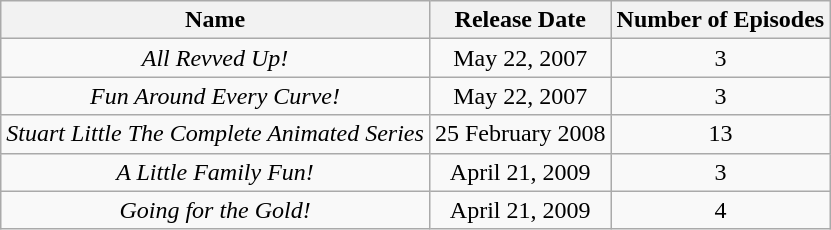<table class="wikitable plainrowheaders" style="text-align:center">
<tr>
<th>Name</th>
<th>Release Date</th>
<th>Number of Episodes</th>
</tr>
<tr>
<td><em>All Revved Up!</em></td>
<td>May 22, 2007</td>
<td>3</td>
</tr>
<tr>
<td><em>Fun Around Every Curve!</em></td>
<td>May 22, 2007</td>
<td>3</td>
</tr>
<tr>
<td><em>Stuart Little The Complete Animated Series</em></td>
<td>25 February 2008</td>
<td>13</td>
</tr>
<tr>
<td><em>A Little Family Fun!</em></td>
<td>April 21, 2009</td>
<td>3</td>
</tr>
<tr>
<td><em>Going for the Gold!</em></td>
<td>April 21, 2009</td>
<td>4</td>
</tr>
</table>
